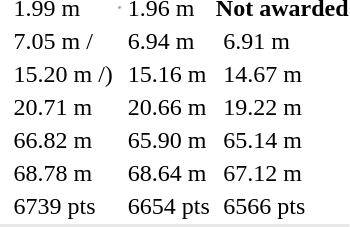<table>
<tr>
<td></td>
<td></td>
<td>1.99 m</td>
<td><hr></td>
<td>1.96 m</td>
<th colspan=2>Not awarded</th>
</tr>
<tr>
<td></td>
<td></td>
<td>7.05 m /</td>
<td></td>
<td>6.94 m</td>
<td></td>
<td>6.91 m</td>
</tr>
<tr>
<td></td>
<td></td>
<td>15.20 m /)</td>
<td></td>
<td>15.16 m </td>
<td></td>
<td>14.67 m </td>
</tr>
<tr>
<td></td>
<td></td>
<td>20.71 m</td>
<td></td>
<td>20.66 m</td>
<td></td>
<td>19.22 m</td>
</tr>
<tr>
<td></td>
<td></td>
<td>66.82 m</td>
<td></td>
<td>65.90 m</td>
<td></td>
<td>65.14 m</td>
</tr>
<tr>
<td></td>
<td></td>
<td>68.78 m</td>
<td></td>
<td>68.64 m </td>
<td></td>
<td>67.12 m </td>
</tr>
<tr>
<td></td>
<td></td>
<td>6739 pts</td>
<td></td>
<td>6654 pts</td>
<td></td>
<td>6566 pts</td>
</tr>
<tr bgcolor= e8e8e8>
<td colspan=7></td>
</tr>
</table>
